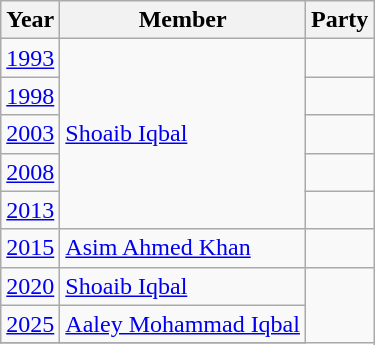<table class="wikitable">
<tr>
<th>Year</th>
<th>Member</th>
<th colspan=2>Party</th>
</tr>
<tr>
<td><a href='#'>1993</a></td>
<td rowspan="5"><a href='#'>Shoaib Iqbal</a></td>
<td></td>
</tr>
<tr>
<td><a href='#'>1998</a></td>
</tr>
<tr>
<td><a href='#'>2003</a></td>
<td></td>
</tr>
<tr>
<td><a href='#'>2008</a></td>
<td></td>
</tr>
<tr>
<td><a href='#'>2013</a></td>
<td></td>
</tr>
<tr>
<td><a href='#'>2015</a></td>
<td><a href='#'>Asim Ahmed Khan</a></td>
<td></td>
</tr>
<tr>
<td><a href='#'>2020</a></td>
<td><a href='#'>Shoaib Iqbal</a></td>
</tr>
<tr>
<td><a href='#'>2025</a></td>
<td><a href='#'>Aaley Mohammad Iqbal</a></td>
</tr>
<tr>
</tr>
</table>
